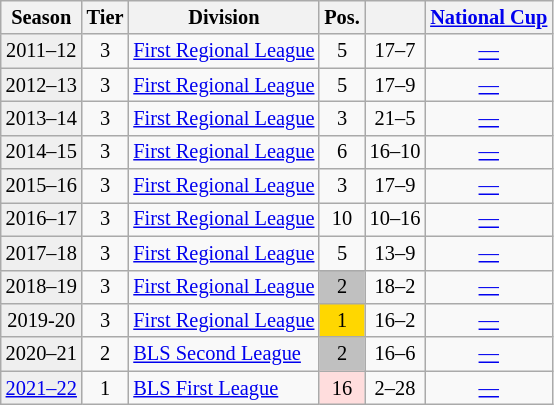<table class="wikitable" style="font-size:85%; text-align:center">
<tr>
<th>Season</th>
<th>Tier</th>
<th>Division</th>
<th>Pos.</th>
<th></th>
<th><a href='#'>National Cup</a></th>
</tr>
<tr>
<td bgcolor=#efefef>2011–12</td>
<td>3</td>
<td align=left><a href='#'>First Regional League</a></td>
<td>5</td>
<td>17–7</td>
<td><a href='#'>—</a></td>
</tr>
<tr>
<td bgcolor=#efefef>2012–13</td>
<td>3</td>
<td align=left><a href='#'>First Regional League</a></td>
<td>5</td>
<td>17–9</td>
<td><a href='#'>—</a></td>
</tr>
<tr>
<td bgcolor=#efefef>2013–14</td>
<td>3</td>
<td align=left><a href='#'>First Regional League</a></td>
<td>3</td>
<td>21–5</td>
<td><a href='#'>—</a></td>
</tr>
<tr>
<td bgcolor=#efefef>2014–15</td>
<td>3</td>
<td align=left><a href='#'>First Regional League</a></td>
<td>6</td>
<td>16–10</td>
<td><a href='#'>—</a></td>
</tr>
<tr>
<td bgcolor=#efefef>2015–16</td>
<td>3</td>
<td align=left><a href='#'>First Regional League</a></td>
<td>3</td>
<td>17–9</td>
<td><a href='#'>—</a></td>
</tr>
<tr>
<td bgcolor=#efefef>2016–17</td>
<td>3</td>
<td align=left><a href='#'>First Regional League</a></td>
<td>10</td>
<td>10–16</td>
<td><a href='#'>—</a></td>
</tr>
<tr>
<td bgcolor=#efefef>2017–18</td>
<td>3</td>
<td align=left><a href='#'>First Regional League</a></td>
<td>5</td>
<td>13–9</td>
<td><a href='#'>—</a></td>
</tr>
<tr>
<td bgcolor=#efefef>2018–19</td>
<td>3</td>
<td align=left><a href='#'>First Regional League</a></td>
<td bgcolor=silver>2</td>
<td>18–2</td>
<td><a href='#'>—</a></td>
</tr>
<tr>
<td bgcolor=#efefef>2019-20</td>
<td>3</td>
<td align=left><a href='#'>First Regional League</a></td>
<td bgcolor=gold>1</td>
<td>16–2</td>
<td><a href='#'>—</a></td>
</tr>
<tr>
<td bgcolor=#efefef>2020–21</td>
<td>2</td>
<td align=left><a href='#'>BLS Second League</a></td>
<td bgcolor=silver>2</td>
<td>16–6</td>
<td><a href='#'>—</a></td>
</tr>
<tr>
<td bgcolor=#efefef><a href='#'>2021–22</a></td>
<td>1</td>
<td align=left><a href='#'>BLS First League</a></td>
<td bgcolor=#ffdddd>16</td>
<td>2–28</td>
<td><a href='#'>—</a></td>
</tr>
</table>
